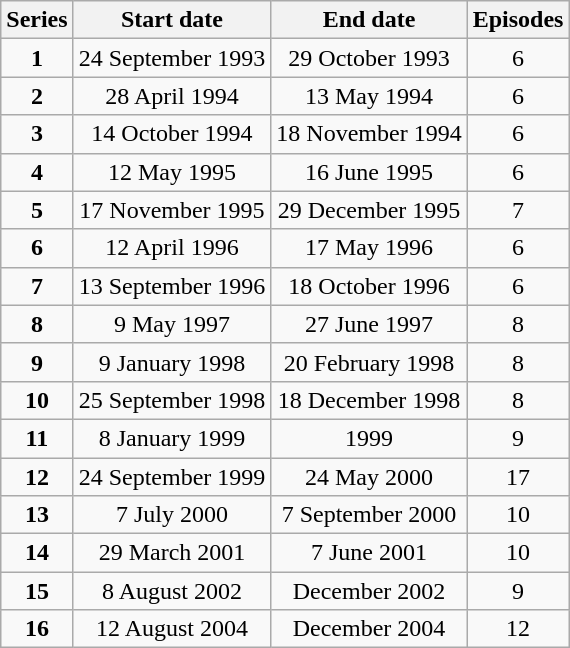<table class="wikitable" style="text-align:center;">
<tr>
<th>Series</th>
<th>Start date</th>
<th>End date</th>
<th>Episodes</th>
</tr>
<tr>
<td><strong>1</strong></td>
<td>24 September 1993</td>
<td>29 October 1993</td>
<td>6</td>
</tr>
<tr>
<td><strong>2</strong></td>
<td>28 April 1994</td>
<td>13 May 1994</td>
<td>6</td>
</tr>
<tr>
<td><strong>3</strong></td>
<td>14 October 1994</td>
<td>18 November 1994</td>
<td>6</td>
</tr>
<tr>
<td><strong>4</strong></td>
<td>12 May 1995</td>
<td>16 June 1995</td>
<td>6</td>
</tr>
<tr>
<td><strong>5</strong></td>
<td>17 November 1995</td>
<td>29 December 1995</td>
<td>7</td>
</tr>
<tr>
<td><strong>6</strong></td>
<td>12 April 1996</td>
<td>17 May 1996</td>
<td>6</td>
</tr>
<tr>
<td><strong>7</strong></td>
<td>13 September 1996</td>
<td>18 October 1996</td>
<td>6</td>
</tr>
<tr>
<td><strong>8</strong></td>
<td>9 May 1997</td>
<td>27 June 1997</td>
<td>8</td>
</tr>
<tr>
<td><strong>9</strong></td>
<td>9 January 1998</td>
<td>20 February 1998</td>
<td>8</td>
</tr>
<tr>
<td><strong>10</strong></td>
<td>25 September 1998</td>
<td>18 December 1998</td>
<td>8</td>
</tr>
<tr>
<td><strong>11</strong></td>
<td>8 January 1999</td>
<td>1999</td>
<td>9</td>
</tr>
<tr>
<td><strong>12</strong></td>
<td>24 September 1999</td>
<td>24 May 2000</td>
<td>17</td>
</tr>
<tr>
<td><strong>13</strong></td>
<td>7 July 2000</td>
<td>7 September 2000</td>
<td>10</td>
</tr>
<tr>
<td><strong>14</strong></td>
<td>29 March 2001</td>
<td>7 June 2001</td>
<td>10</td>
</tr>
<tr>
<td><strong>15</strong></td>
<td>8 August 2002</td>
<td>December 2002</td>
<td>9</td>
</tr>
<tr>
<td><strong>16</strong></td>
<td>12 August 2004</td>
<td>December 2004</td>
<td>12</td>
</tr>
</table>
